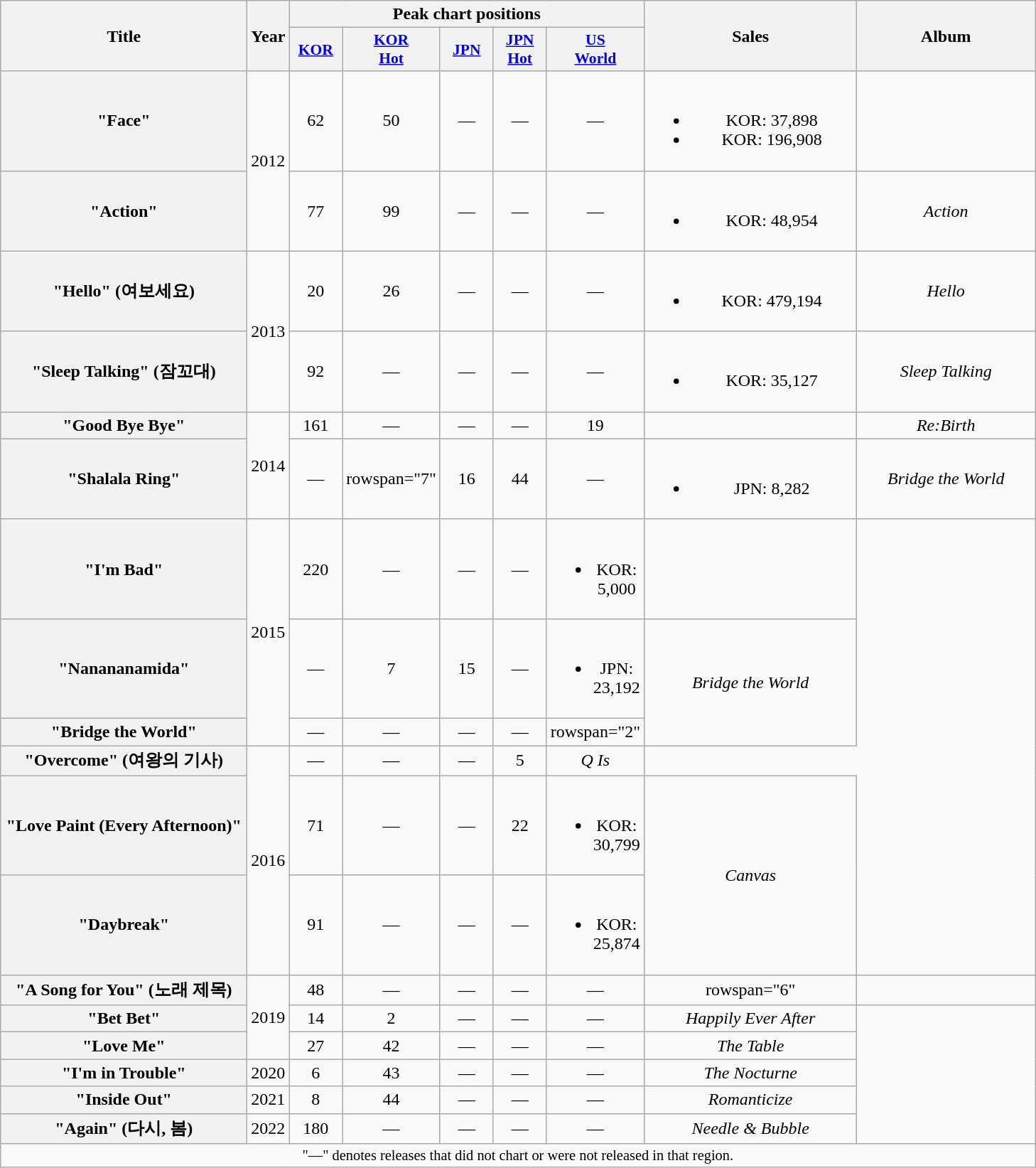<table class="wikitable plainrowheaders" style="text-align:center;">
<tr>
<th scope="col" rowspan="2" style="width:14em;">Title</th>
<th scope="col" rowspan="2">Year</th>
<th scope="col" colspan="5">Peak chart positions</th>
<th scope="col" rowspan="2" style="width:12em;">Sales</th>
<th scope="col" rowspan="2" style="width:10em;">Album</th>
</tr>
<tr>
<th scope="col" style="width:3em;font-size:90%;"><a href='#'>KOR</a><br></th>
<th scope="col" style="width:3em;font-size:90%;"><a href='#'>KOR<br>Hot</a><br></th>
<th scope="col" style="width:3em;font-size:90%;"><a href='#'>JPN</a><br></th>
<th scope="col" style="width:3em;font-size:90%;"><a href='#'>JPN<br>Hot</a><br></th>
<th scope="col" style="width:3em;font-size:90%;"><a href='#'>US<br>World</a><br></th>
</tr>
<tr>
<th scope="row">"Face"</th>
<td rowspan="2">2012</td>
<td>62</td>
<td>50</td>
<td>—</td>
<td>—</td>
<td>—</td>
<td><br><ul><li>KOR: 37,898 </li><li>KOR: 196,908</li></ul></td>
<td></td>
</tr>
<tr>
<th scope="row">"Action"</th>
<td>77</td>
<td>99</td>
<td>—</td>
<td>—</td>
<td>—</td>
<td><br><ul><li>KOR: 48,954</li></ul></td>
<td><em>Action</em></td>
</tr>
<tr>
<th scope="row">"Hello" (여보세요)</th>
<td rowspan="2">2013</td>
<td>20</td>
<td>26</td>
<td>—</td>
<td>—</td>
<td>—</td>
<td><br><ul><li>KOR: 479,194</li></ul></td>
<td><em>Hello</em></td>
</tr>
<tr>
<th scope="row">"Sleep Talking" (잠꼬대)</th>
<td>92</td>
<td>—</td>
<td>—</td>
<td>—</td>
<td>—</td>
<td><br><ul><li>KOR: 35,127</li></ul></td>
<td><em>Sleep Talking</em></td>
</tr>
<tr>
<th scope="row">"Good Bye Bye"</th>
<td rowspan="2">2014</td>
<td>161</td>
<td>—</td>
<td>—</td>
<td>—</td>
<td>19</td>
<td></td>
<td><em>Re:Birth</em></td>
</tr>
<tr>
<th scope="row">"Shalala Ring"</th>
<td>—</td>
<td>rowspan="7" </td>
<td>16</td>
<td>44</td>
<td>—</td>
<td><br><ul><li>JPN: 8,282 </li></ul></td>
<td><em>Bridge the World</em></td>
</tr>
<tr>
<th scope="row">"I'm Bad"</th>
<td rowspan="3">2015</td>
<td>220</td>
<td>—</td>
<td>—</td>
<td>—</td>
<td><br><ul><li>KOR: 5,000 </li></ul></td>
<td></td>
</tr>
<tr>
<th scope="row">"Nanananamida"</th>
<td>—</td>
<td>7</td>
<td>15</td>
<td>—</td>
<td><br><ul><li>JPN: 23,192 </li></ul></td>
<td rowspan="2"><em>Bridge the World</em></td>
</tr>
<tr>
<th scope="row">"Bridge the World"</th>
<td>—</td>
<td>—</td>
<td>—</td>
<td>—</td>
<td>rowspan="2" </td>
</tr>
<tr>
<th scope="row">"Overcome" (여왕의 기사)</th>
<td rowspan="3">2016</td>
<td>—</td>
<td>—</td>
<td>—</td>
<td>5</td>
<td><em>Q Is</em></td>
</tr>
<tr>
<th scope="row">"Love Paint (Every Afternoon)"</th>
<td>71</td>
<td>—</td>
<td>—</td>
<td>22</td>
<td><br><ul><li>KOR: 30,799</li></ul></td>
<td rowspan=2><em>Canvas</em></td>
</tr>
<tr>
<th scope="row">"Daybreak"<br></th>
<td>91</td>
<td>—</td>
<td>—</td>
<td>—</td>
<td><br><ul><li>KOR: 25,874</li></ul></td>
</tr>
<tr>
<th scope="row">"A Song for You" (노래 제목)</th>
<td rowspan="3">2019</td>
<td>48</td>
<td>—</td>
<td>—</td>
<td>—</td>
<td>—</td>
<td>rowspan="6" </td>
<td></td>
</tr>
<tr>
<th scope="row">"Bet Bet"</th>
<td>14</td>
<td>2</td>
<td>—</td>
<td>—</td>
<td>—</td>
<td><em>Happily Ever After</em></td>
</tr>
<tr>
<th scope="row">"Love Me"</th>
<td>27</td>
<td>42</td>
<td>—</td>
<td>—</td>
<td>—</td>
<td><em>The Table</em></td>
</tr>
<tr>
<th scope="row">"I'm in Trouble"</th>
<td>2020</td>
<td>6</td>
<td>43</td>
<td>—</td>
<td>—</td>
<td>—</td>
<td><em>The Nocturne</em></td>
</tr>
<tr>
<th scope="row">"Inside Out"</th>
<td>2021</td>
<td>8</td>
<td>44</td>
<td>—</td>
<td>—</td>
<td>—</td>
<td><em>Romanticize</em></td>
</tr>
<tr>
<th scope="row">"Again" (다시, 봄)</th>
<td>2022</td>
<td>180</td>
<td>—</td>
<td>—</td>
<td>—</td>
<td>—</td>
<td><em>Needle & Bubble</em></td>
</tr>
<tr>
<td colspan="9" style="font-size:85%">"—" denotes releases that did not chart or were not released in that region.</td>
</tr>
</table>
